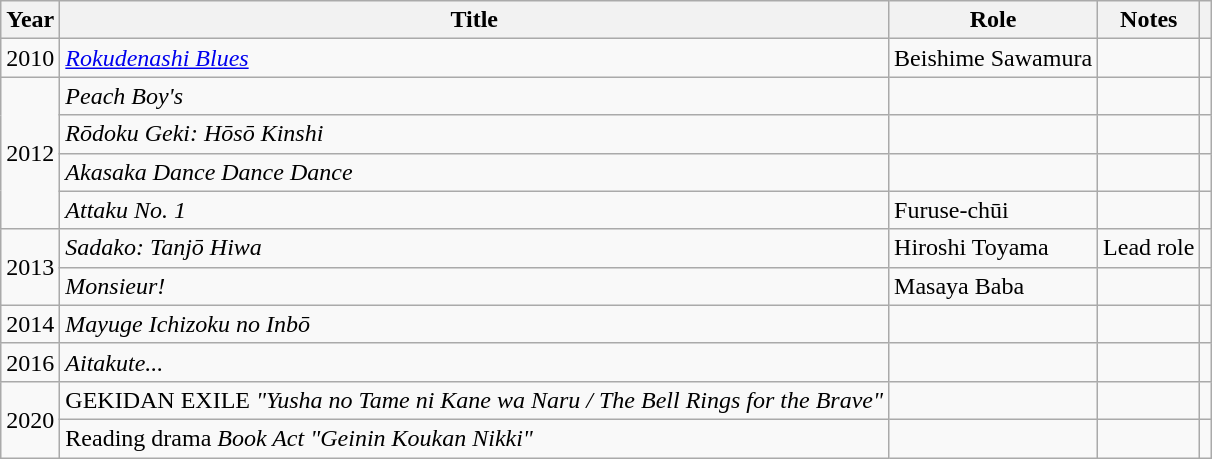<table class="wikitable sortable">
<tr>
<th>Year</th>
<th>Title</th>
<th>Role</th>
<th>Notes</th>
<th></th>
</tr>
<tr>
<td>2010</td>
<td><em><a href='#'>Rokudenashi Blues</a></em></td>
<td>Beishime Sawamura</td>
<td></td>
<td></td>
</tr>
<tr>
<td rowspan="4">2012</td>
<td><em>Peach Boy's</em></td>
<td></td>
<td></td>
<td></td>
</tr>
<tr>
<td><em>Rōdoku Geki: Hōsō Kinshi</em></td>
<td></td>
<td></td>
<td></td>
</tr>
<tr>
<td><em>Akasaka Dance Dance Dance</em></td>
<td></td>
<td></td>
<td></td>
</tr>
<tr>
<td><em>Attaku No. 1</em></td>
<td>Furuse-chūi</td>
<td></td>
<td></td>
</tr>
<tr>
<td rowspan="2">2013</td>
<td><em>Sadako: Tanjō Hiwa</em></td>
<td>Hiroshi Toyama</td>
<td>Lead role</td>
<td></td>
</tr>
<tr>
<td><em>Monsieur!</em></td>
<td>Masaya Baba</td>
<td></td>
<td></td>
</tr>
<tr>
<td>2014</td>
<td><em>Mayuge Ichizoku no Inbō</em></td>
<td></td>
<td></td>
<td></td>
</tr>
<tr>
<td>2016</td>
<td><em>Aitakute...</em></td>
<td></td>
<td></td>
<td></td>
</tr>
<tr>
<td rowspan="2">2020</td>
<td>GEKIDAN EXILE <em>"Yusha no Tame ni Kane wa Naru / The Bell Rings for the Brave"</em></td>
<td></td>
<td></td>
<td></td>
</tr>
<tr>
<td>Reading drama <em>Book Act "Geinin Koukan Nikki"</em></td>
<td></td>
<td></td>
<td></td>
</tr>
</table>
